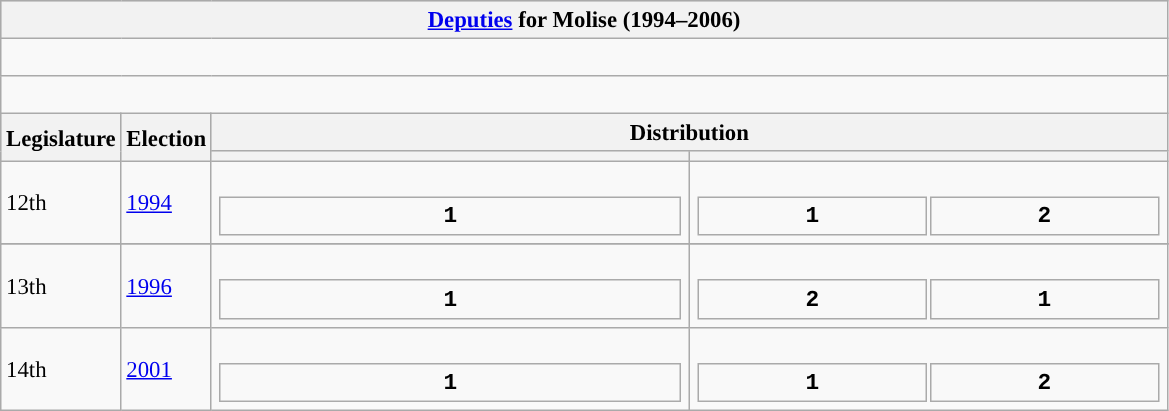<table class="wikitable" style="font-size:95%;">
<tr bgcolor="#CCCCCC">
<th colspan="4"><a href='#'>Deputies</a> for Molise (1994–2006)</th>
</tr>
<tr>
<td colspan="4"><br>




</td>
</tr>
<tr>
<td colspan="4"><br>




</td>
</tr>
<tr bgcolor="#CCCCCC">
<th rowspan=2>Legislature</th>
<th rowspan=2>Election</th>
<th colspan=2>Distribution</th>
</tr>
<tr>
<th></th>
<th></th>
</tr>
<tr>
<td>12th</td>
<td><a href='#'>1994</a></td>
<td><br><table style="width:20.5em; font-size:100%; text-align:center; font-family:Courier New;">
<tr style="font-weight:bold">
<td style="background:">1</td>
</tr>
</table>
</td>
<td><br><table style="width:20.5em; font-size:100%; text-align:center; font-family:Courier New;">
<tr style="font-weight:bold">
<td style="background:">1</td>
<td style="background:">2</td>
</tr>
</table>
</td>
</tr>
<tr>
</tr>
<tr>
<td>13th</td>
<td><a href='#'>1996</a></td>
<td><br><table style="width:20.5em; font-size:100%; text-align:center; font-family:Courier New;">
<tr style="font-weight:bold">
<td style="background:">1</td>
</tr>
</table>
</td>
<td><br><table style="width:20.5em; font-size:100%; text-align:center; font-family:Courier New;">
<tr style="font-weight:bold">
<td style="background:">2</td>
<td style="background:">1</td>
</tr>
</table>
</td>
</tr>
<tr>
<td>14th</td>
<td><a href='#'>2001</a></td>
<td><br><table style="width:20.5em; font-size:100%; text-align:center; font-family:Courier New;">
<tr style="font-weight:bold">
<td style="background:">1</td>
</tr>
</table>
</td>
<td><br><table style="width:20.5em; font-size:100%; text-align:center; font-family:Courier New;">
<tr style="font-weight:bold">
<td style="background:">1</td>
<td style="background:">2</td>
</tr>
</table>
</td>
</tr>
</table>
